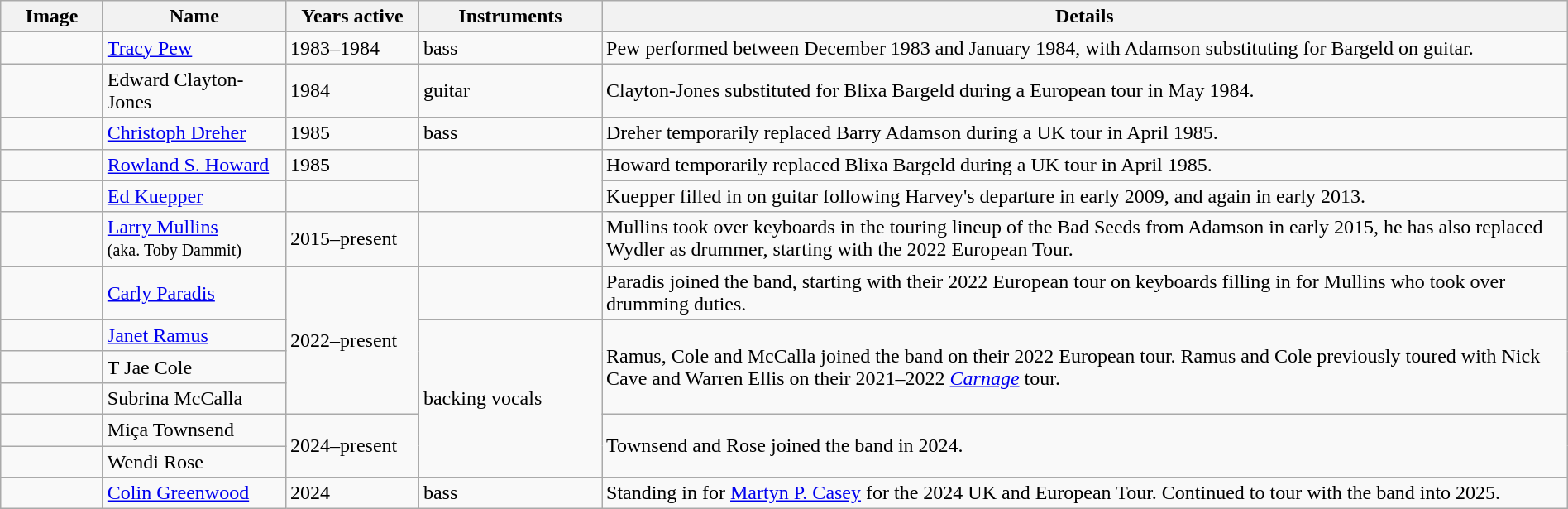<table class="wikitable" border="1" width=100%>
<tr>
<th width="75">Image</th>
<th width="140">Name</th>
<th width="100">Years active</th>
<th width="140">Instruments</th>
<th>Details</th>
</tr>
<tr>
<td></td>
<td><a href='#'>Tracy Pew</a></td>
<td>1983–1984 </td>
<td>bass</td>
<td>Pew performed between December 1983 and January 1984, with Adamson substituting for Bargeld on guitar.</td>
</tr>
<tr>
<td></td>
<td>Edward Clayton-Jones</td>
<td>1984</td>
<td>guitar</td>
<td>Clayton-Jones substituted for Blixa Bargeld during a European tour in May 1984.</td>
</tr>
<tr>
<td></td>
<td><a href='#'>Christoph Dreher</a></td>
<td>1985</td>
<td>bass</td>
<td>Dreher temporarily replaced Barry Adamson during a UK tour in April 1985.</td>
</tr>
<tr>
<td></td>
<td><a href='#'>Rowland S. Howard</a></td>
<td>1985 </td>
<td rowspan="2"></td>
<td>Howard temporarily replaced Blixa Bargeld during a UK tour in April 1985.</td>
</tr>
<tr>
<td></td>
<td><a href='#'>Ed Kuepper</a></td>
<td></td>
<td>Kuepper filled in on guitar following Harvey's departure in early 2009, and again in early 2013.</td>
</tr>
<tr>
<td></td>
<td><a href='#'>Larry Mullins</a><br><small>(aka. Toby Dammit)</small></td>
<td>2015–present</td>
<td></td>
<td>Mullins took over keyboards in the touring lineup of the Bad Seeds from Adamson in early 2015,  he has also replaced Wydler as drummer, starting with the 2022 European Tour.</td>
</tr>
<tr>
<td></td>
<td><a href='#'>Carly Paradis</a></td>
<td rowspan="4">2022–present</td>
<td></td>
<td>Paradis joined the band, starting with their 2022 European tour on keyboards filling in for Mullins who took over drumming duties.</td>
</tr>
<tr>
<td></td>
<td><a href='#'>Janet Ramus</a></td>
<td rowspan="5">backing vocals</td>
<td rowspan="3">Ramus, Cole and McCalla joined the band on their 2022 European tour. Ramus and Cole previously toured with Nick Cave and Warren Ellis on their 2021–2022 <em><a href='#'>Carnage</a></em> tour.</td>
</tr>
<tr>
<td></td>
<td>T Jae Cole</td>
</tr>
<tr>
<td></td>
<td>Subrina McCalla</td>
</tr>
<tr>
<td></td>
<td>Miça Townsend</td>
<td rowspan="2">2024–present</td>
<td rowspan="2">Townsend and Rose joined the band in 2024.</td>
</tr>
<tr>
<td></td>
<td>Wendi Rose</td>
</tr>
<tr>
<td></td>
<td><a href='#'>Colin Greenwood</a></td>
<td>2024</td>
<td>bass</td>
<td>Standing in for <a href='#'>Martyn P. Casey</a> for the 2024 UK and European Tour. Continued to tour with the band into 2025.</td>
</tr>
</table>
